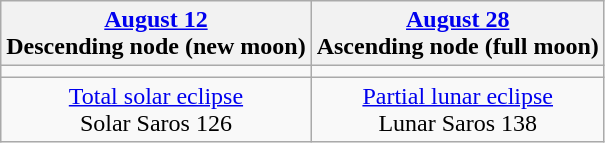<table class="wikitable">
<tr>
<th><a href='#'>August 12</a><br>Descending node (new moon)<br></th>
<th><a href='#'>August 28</a><br>Ascending node (full moon)<br></th>
</tr>
<tr>
<td></td>
<td></td>
</tr>
<tr align=center>
<td><a href='#'>Total solar eclipse</a><br>Solar Saros 126</td>
<td><a href='#'>Partial lunar eclipse</a><br>Lunar Saros 138</td>
</tr>
</table>
